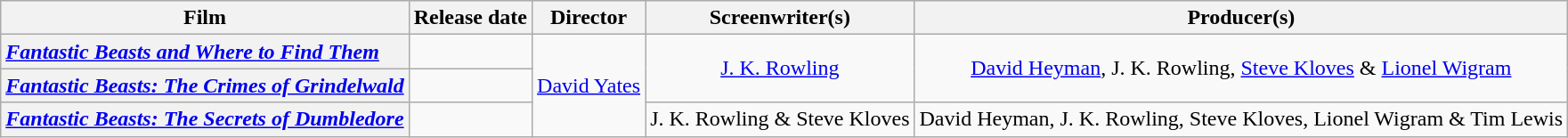<table class="wikitable plainrowheaders" style="text-align:center">
<tr>
<th scope="col">Film</th>
<th scope="col">Release date</th>
<th scope="col">Director</th>
<th scope="col">Screenwriter(s)</th>
<th scope="col">Producer(s)</th>
</tr>
<tr>
<th scope="row" style="text-align:left"><em><a href='#'>Fantastic Beasts and Where to Find Them</a></em></th>
<td style="text-align:left"></td>
<td rowspan="3"><a href='#'>David Yates</a></td>
<td rowspan="2"><a href='#'>J. K. Rowling</a></td>
<td rowspan="2"><a href='#'>David Heyman</a>, J. K. Rowling, <a href='#'>Steve Kloves</a> & <a href='#'>Lionel Wigram</a></td>
</tr>
<tr>
<th scope="row" style="text-align:left"><em><a href='#'>Fantastic Beasts: The Crimes of Grindelwald</a></em></th>
<td style="text-align:left"></td>
</tr>
<tr>
<th scope="row" style="text-align:left"><em><a href='#'>Fantastic Beasts: The Secrets of Dumbledore</a></em></th>
<td style="text-align:left"></td>
<td>J. K. Rowling & Steve Kloves</td>
<td>David Heyman, J. K. Rowling, Steve Kloves, Lionel Wigram & Tim Lewis</td>
</tr>
</table>
